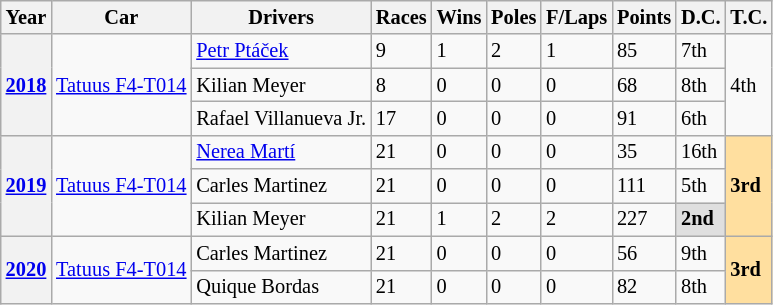<table class="wikitable" style="font-size:85%">
<tr>
<th>Year</th>
<th>Car</th>
<th>Drivers</th>
<th>Races</th>
<th>Wins</th>
<th>Poles</th>
<th>F/Laps</th>
<th>Points</th>
<th>D.C.</th>
<th>T.C.</th>
</tr>
<tr>
<th rowspan="3"><a href='#'>2018</a></th>
<td rowspan="3"><a href='#'>Tatuus F4-T014</a></td>
<td> <a href='#'>Petr Ptáček</a></td>
<td>9</td>
<td>1</td>
<td>2</td>
<td>1</td>
<td>85</td>
<td>7th</td>
<td rowspan="3">4th</td>
</tr>
<tr>
<td> Kilian Meyer</td>
<td>8</td>
<td>0</td>
<td>0</td>
<td>0</td>
<td>68</td>
<td>8th</td>
</tr>
<tr>
<td> Rafael Villanueva Jr.</td>
<td>17</td>
<td>0</td>
<td>0</td>
<td>0</td>
<td>91</td>
<td>6th</td>
</tr>
<tr>
<th rowspan="3"><a href='#'>2019</a></th>
<td rowspan="3"><a href='#'>Tatuus F4-T014</a></td>
<td> <a href='#'>Nerea Martí</a></td>
<td>21</td>
<td>0</td>
<td>0</td>
<td>0</td>
<td>35</td>
<td>16th</td>
<td rowspan="3" style="background:#FFDF9F;"><strong>3rd</strong></td>
</tr>
<tr>
<td> Carles Martinez</td>
<td>21</td>
<td>0</td>
<td>0</td>
<td>0</td>
<td>111</td>
<td>5th</td>
</tr>
<tr>
<td> Kilian Meyer</td>
<td>21</td>
<td>1</td>
<td>2</td>
<td>2</td>
<td>227</td>
<td style="background:#DFDFDF;"><strong>2nd</strong></td>
</tr>
<tr>
<th rowspan="2"><a href='#'>2020</a></th>
<td rowspan="2"><a href='#'>Tatuus F4-T014</a></td>
<td> Carles Martinez</td>
<td>21</td>
<td>0</td>
<td>0</td>
<td>0</td>
<td>56</td>
<td>9th</td>
<td rowspan="2" style="background:#FFDF9F;"><strong>3rd</strong></td>
</tr>
<tr>
<td> Quique Bordas</td>
<td>21</td>
<td>0</td>
<td>0</td>
<td>0</td>
<td>82</td>
<td>8th</td>
</tr>
</table>
